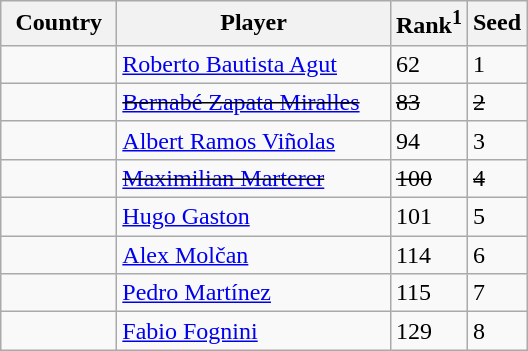<table class="sortable wikitable">
<tr>
<th width="70">Country</th>
<th width="175">Player</th>
<th>Rank<sup>1</sup></th>
<th>Seed</th>
</tr>
<tr>
<td></td>
<td><a href='#'>Roberto Bautista Agut</a></td>
<td>62</td>
<td>1</td>
</tr>
<tr>
<td><s></s></td>
<td><s><a href='#'>Bernabé Zapata Miralles</a></s></td>
<td><s>83</s></td>
<td><s>2</s></td>
</tr>
<tr>
<td></td>
<td><a href='#'>Albert Ramos Viñolas</a></td>
<td>94</td>
<td>3</td>
</tr>
<tr>
<td><s></s></td>
<td><s><a href='#'>Maximilian Marterer</a></s></td>
<td><s>100</s></td>
<td><s>4</s></td>
</tr>
<tr>
<td></td>
<td><a href='#'>Hugo Gaston</a></td>
<td>101</td>
<td>5</td>
</tr>
<tr>
<td></td>
<td><a href='#'>Alex Molčan</a></td>
<td>114</td>
<td>6</td>
</tr>
<tr>
<td></td>
<td><a href='#'>Pedro Martínez</a></td>
<td>115</td>
<td>7</td>
</tr>
<tr>
<td></td>
<td><a href='#'>Fabio Fognini</a></td>
<td>129</td>
<td>8</td>
</tr>
</table>
